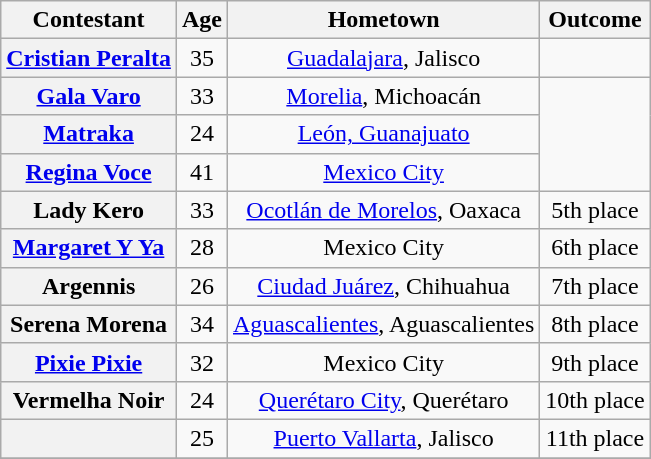<table class="wikitable sortable" style="text-align:center">
<tr>
<th scope="col">Contestant</th>
<th scope="col">Age</th>
<th scope="col">Hometown</th>
<th scope="col">Outcome</th>
</tr>
<tr>
<th scope="row" nowrap><a href='#'>Cristian Peralta</a></th>
<td>35</td>
<td><a href='#'>Guadalajara</a>, Jalisco</td>
<td><strong></strong></td>
</tr>
<tr>
<th scope="row"><a href='#'>Gala Varo</a></th>
<td>33</td>
<td><a href='#'>Morelia</a>, Michoacán</td>
<td rowspan="3"></td>
</tr>
<tr>
<th scope="row"><a href='#'>Matraka</a></th>
<td>24</td>
<td><a href='#'>León, Guanajuato</a></td>
</tr>
<tr>
<th scope="row"><a href='#'>Regina Voce</a></th>
<td>41</td>
<td><a href='#'>Mexico City</a></td>
</tr>
<tr>
<th scope="row">Lady Kero</th>
<td>33</td>
<td><a href='#'>Ocotlán de Morelos</a>, Oaxaca</td>
<td>5th place</td>
</tr>
<tr>
<th scope="row"><a href='#'>Margaret Y Ya</a></th>
<td>28</td>
<td>Mexico City</td>
<td>6th place</td>
</tr>
<tr>
<th scope="row">Argennis</th>
<td>26</td>
<td><a href='#'>Ciudad Juárez</a>, Chihuahua</td>
<td>7th place</td>
</tr>
<tr>
<th scope="row">Serena Morena</th>
<td>34</td>
<td nowrap><a href='#'>Aguascalientes</a>, Aguascalientes</td>
<td>8th place</td>
</tr>
<tr>
<th scope="row"><a href='#'>Pixie Pixie</a></th>
<td>32</td>
<td>Mexico City</td>
<td>9th place</td>
</tr>
<tr>
<th scope="row">Vermelha Noir</th>
<td>24</td>
<td><a href='#'>Querétaro City</a>, Querétaro</td>
<td>10th place</td>
</tr>
<tr>
<th scope="row"></th>
<td>25</td>
<td><a href='#'>Puerto Vallarta</a>, Jalisco</td>
<td>11th place</td>
</tr>
<tr>
</tr>
</table>
